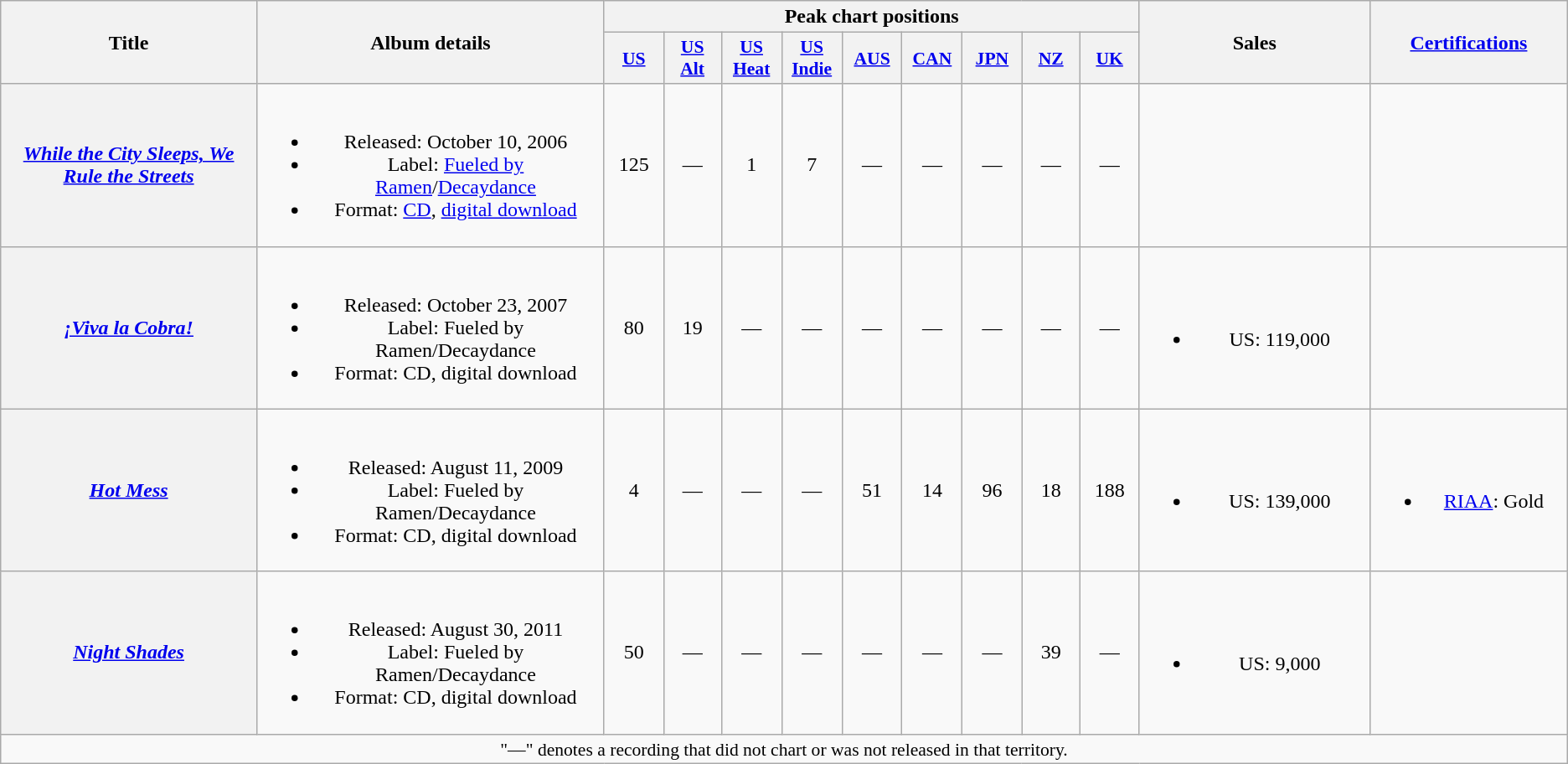<table class="wikitable plainrowheaders" style="text-align:center;">
<tr>
<th scope="col" rowspan="2" style="width:14em;">Title</th>
<th scope="col" rowspan="2" style="width:18em;">Album details</th>
<th scope="col" colspan="9">Peak chart positions</th>
<th scope="col" rowspan="2" style="width:12em;">Sales</th>
<th scope="col" rowspan="2" style="width:10em;"><a href='#'>Certifications</a></th>
</tr>
<tr>
<th scope="col" style="width:3em;font-size:90%;"><a href='#'>US</a><br></th>
<th scope="col" style="width:3em;font-size:90%;"><a href='#'>US<br>Alt</a><br></th>
<th scope="col" style="width:3em;font-size:90%;"><a href='#'>US<br>Heat</a><br></th>
<th scope="col" style="width:3em;font-size:90%;"><a href='#'>US<br>Indie</a><br></th>
<th scope="col" style="width:3em;font-size:90%;"><a href='#'>AUS</a><br></th>
<th scope="col" style="width:3em;font-size:90%;"><a href='#'>CAN</a><br></th>
<th scope="col" style="width:3em;font-size:90%;"><a href='#'>JPN</a><br></th>
<th scope="col" style="width:3em;font-size:90%;"><a href='#'>NZ</a><br></th>
<th scope="col" style="width:3em;font-size:90%;"><a href='#'>UK</a><br></th>
</tr>
<tr>
<th scope="row"><em><a href='#'>While the City Sleeps, We Rule the Streets</a></em></th>
<td><br><ul><li>Released: October 10, 2006</li><li>Label: <a href='#'>Fueled by Ramen</a>/<a href='#'>Decaydance</a></li><li>Format: <a href='#'>CD</a>, <a href='#'>digital download</a></li></ul></td>
<td>125</td>
<td>—</td>
<td>1</td>
<td>7</td>
<td>—</td>
<td>—</td>
<td>—</td>
<td>—</td>
<td>—</td>
<td></td>
<td></td>
</tr>
<tr>
<th scope="row"><em><a href='#'>¡Viva la Cobra!</a></em></th>
<td><br><ul><li>Released: October 23, 2007</li><li>Label: Fueled by Ramen/Decaydance</li><li>Format: CD, digital download</li></ul></td>
<td>80</td>
<td>19</td>
<td>—</td>
<td>—</td>
<td>—</td>
<td>—</td>
<td>—</td>
<td>—</td>
<td>—</td>
<td><br><ul><li>US: 119,000</li></ul></td>
<td></td>
</tr>
<tr>
<th scope="row"><em><a href='#'>Hot Mess</a></em></th>
<td><br><ul><li>Released: August 11, 2009</li><li>Label: Fueled by Ramen/Decaydance</li><li>Format: CD, digital download</li></ul></td>
<td>4</td>
<td>—</td>
<td>—</td>
<td>—</td>
<td>51</td>
<td>14</td>
<td>96</td>
<td>18</td>
<td>188</td>
<td><br><ul><li>US: 139,000</li></ul></td>
<td><br><ul><li><a href='#'>RIAA</a>: Gold</li></ul></td>
</tr>
<tr>
<th scope="row"><em><a href='#'>Night Shades</a></em></th>
<td><br><ul><li>Released: August 30, 2011</li><li>Label: Fueled by Ramen/Decaydance</li><li>Format: CD, digital download</li></ul></td>
<td>50</td>
<td>—</td>
<td>—</td>
<td>—</td>
<td>—</td>
<td>—</td>
<td>—</td>
<td>39</td>
<td>—</td>
<td><br><ul><li>US: 9,000</li></ul></td>
<td></td>
</tr>
<tr>
<td colspan="15" style="font-size:90%">"—" denotes a recording that did not chart or was not released in that territory.</td>
</tr>
</table>
